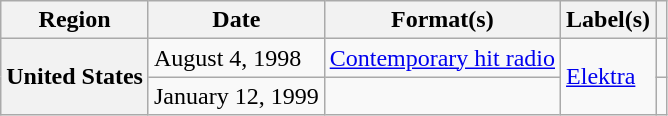<table class="wikitable plainrowheaders">
<tr>
<th scope="col">Region</th>
<th scope="col">Date</th>
<th scope="col">Format(s)</th>
<th scope="col">Label(s)</th>
<th scope="col"></th>
</tr>
<tr>
<th scope="row" rowspan="2">United States</th>
<td>August 4, 1998</td>
<td><a href='#'>Contemporary hit radio</a></td>
<td rowspan="2"><a href='#'>Elektra</a></td>
<td></td>
</tr>
<tr>
<td>January 12, 1999</td>
<td></td>
<td></td>
</tr>
</table>
